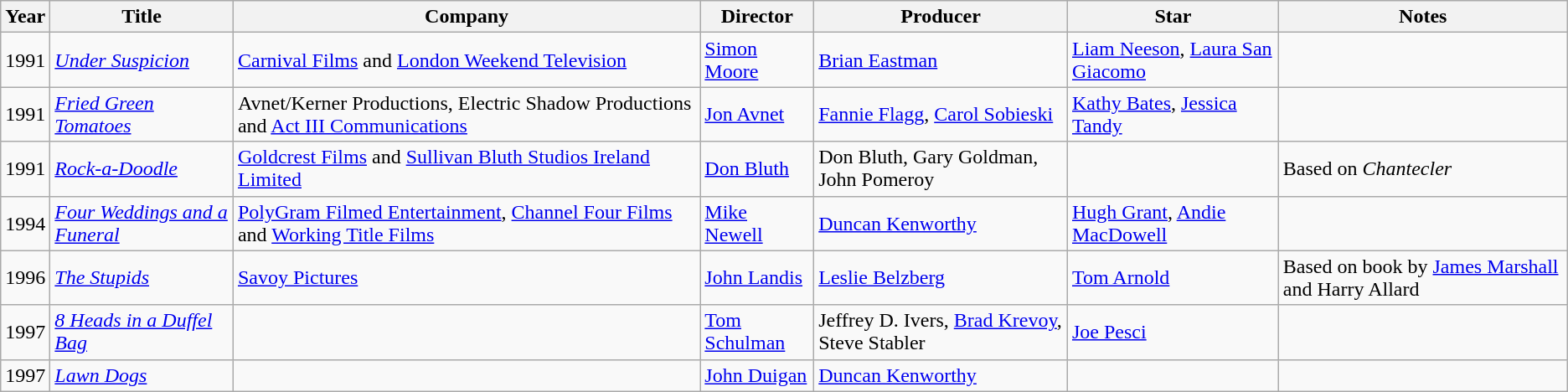<table class="wikitable sortable">
<tr>
<th>Year</th>
<th>Title</th>
<th>Company</th>
<th>Director</th>
<th>Producer</th>
<th>Star</th>
<th>Notes</th>
</tr>
<tr>
<td>1991</td>
<td><em><a href='#'>Under Suspicion</a></em></td>
<td><a href='#'>Carnival Films</a> and <a href='#'>London Weekend Television</a></td>
<td><a href='#'>Simon Moore</a></td>
<td><a href='#'>Brian Eastman</a></td>
<td><a href='#'>Liam Neeson</a>, <a href='#'>Laura San Giacomo</a></td>
<td></td>
</tr>
<tr>
<td>1991</td>
<td><em><a href='#'>Fried Green Tomatoes</a></em></td>
<td>Avnet/Kerner Productions, Electric Shadow Productions and <a href='#'>Act III Communications</a></td>
<td><a href='#'>Jon Avnet</a></td>
<td><a href='#'>Fannie Flagg</a>, <a href='#'>Carol Sobieski</a></td>
<td><a href='#'>Kathy Bates</a>, <a href='#'>Jessica Tandy</a></td>
<td></td>
</tr>
<tr>
<td>1991</td>
<td><em><a href='#'>Rock-a-Doodle</a></em></td>
<td><a href='#'>Goldcrest Films</a> and <a href='#'>Sullivan Bluth Studios Ireland Limited</a></td>
<td><a href='#'>Don Bluth</a></td>
<td>Don Bluth, Gary Goldman, John Pomeroy</td>
<td></td>
<td>Based on <em>Chantecler</em></td>
</tr>
<tr>
<td>1994</td>
<td><em><a href='#'>Four Weddings and a Funeral</a></em></td>
<td><a href='#'>PolyGram Filmed Entertainment</a>, <a href='#'>Channel Four Films</a> and <a href='#'>Working Title Films</a></td>
<td><a href='#'>Mike Newell</a></td>
<td><a href='#'>Duncan Kenworthy</a></td>
<td><a href='#'>Hugh Grant</a>, <a href='#'>Andie MacDowell</a></td>
<td></td>
</tr>
<tr>
<td>1996</td>
<td><em><a href='#'>The Stupids</a></em></td>
<td><a href='#'>Savoy Pictures</a></td>
<td><a href='#'>John Landis</a></td>
<td><a href='#'>Leslie Belzberg</a></td>
<td><a href='#'>Tom Arnold</a></td>
<td>Based on book by <a href='#'>James Marshall</a> and Harry Allard</td>
</tr>
<tr>
<td>1997</td>
<td><em><a href='#'>8 Heads in a Duffel Bag</a></em></td>
<td></td>
<td><a href='#'>Tom Schulman</a></td>
<td>Jeffrey D. Ivers, <a href='#'>Brad Krevoy</a>, Steve Stabler</td>
<td><a href='#'>Joe Pesci</a></td>
<td></td>
</tr>
<tr>
<td>1997</td>
<td><em><a href='#'>Lawn Dogs</a></em></td>
<td></td>
<td><a href='#'>John Duigan</a></td>
<td><a href='#'>Duncan Kenworthy</a></td>
<td></td>
<td></td>
</tr>
</table>
